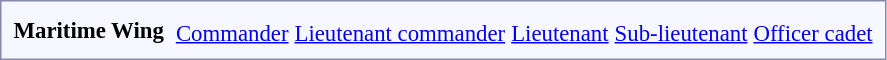<table style="border:1px solid #8888aa; background-color:#f7f8ff; padding:5px; font-size:95%; margin: 0px 12px 12px 0px;">
<tr style="text-align:center;">
<th rowspan=2> Maritime Wing</th>
<td colspan=12 rowspan=2></td>
<td colspan=2></td>
<td colspan=2></td>
<td colspan=2></td>
<td colspan=6></td>
<td colspan=6></td>
</tr>
<tr style="text-align:center;">
<td colspan=2><a href='#'>Commander</a></td>
<td colspan=2><a href='#'>Lieutenant commander</a></td>
<td colspan=2><a href='#'>Lieutenant</a></td>
<td colspan=6><a href='#'>Sub-lieutenant</a></td>
<td colspan=12><a href='#'>Officer cadet</a></td>
</tr>
</table>
